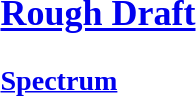<table>
<tr>
<td width="15%"><br><h2><a href='#'>Rough Draft</a></h2><h3><a href='#'>Spectrum</a></h3><table>
<tr>
<td width="35%"><br></td>
<td width="50%"><br></td>
</tr>
</table>
</td>
</tr>
</table>
